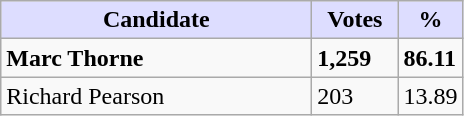<table class="wikitable">
<tr>
<th style="background:#ddf; width:200px;">Candidate</th>
<th style="background:#ddf; width:50px;">Votes</th>
<th style="background:#ddf; width:30px;">%</th>
</tr>
<tr>
<td><strong>Marc Thorne</strong></td>
<td><strong>1,259</strong></td>
<td><strong>86.11</strong></td>
</tr>
<tr>
<td>Richard Pearson</td>
<td>203</td>
<td>13.89</td>
</tr>
</table>
